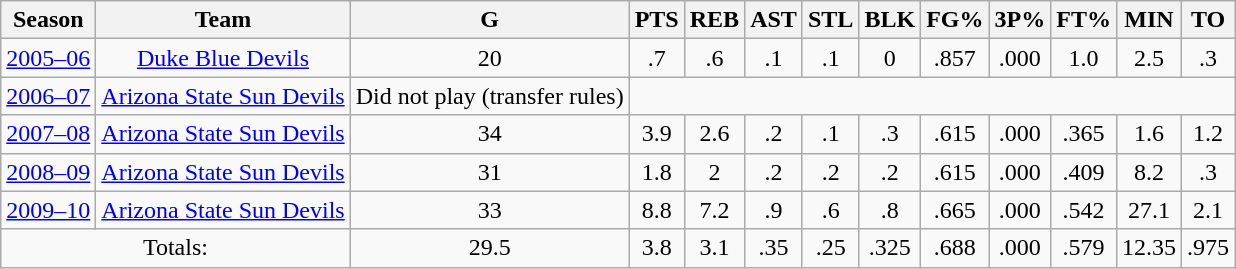<table class="wikitable" style="text-align: center;">
<tr>
<th>Season</th>
<th>Team</th>
<th>G</th>
<th>PTS</th>
<th>REB</th>
<th>AST</th>
<th>STL</th>
<th>BLK</th>
<th>FG%</th>
<th>3P%</th>
<th>FT%</th>
<th>MIN</th>
<th>TO</th>
</tr>
<tr>
<td><a href='#'>2005–06</a></td>
<td><a href='#'>Duke Blue Devils</a></td>
<td>20</td>
<td>.7</td>
<td>.6</td>
<td>.1</td>
<td>.1</td>
<td>0</td>
<td>.857</td>
<td>.000</td>
<td>1.0</td>
<td>2.5</td>
<td>.3</td>
</tr>
<tr>
<td><a href='#'>2006–07</a></td>
<td><a href='#'>Arizona State Sun Devils</a></td>
<td>Did not play (transfer rules)</td>
</tr>
<tr>
<td><a href='#'>2007–08</a></td>
<td><a href='#'>Arizona State Sun Devils</a></td>
<td>34</td>
<td>3.9</td>
<td>2.6</td>
<td>.2</td>
<td>.1</td>
<td>.3</td>
<td>.615</td>
<td>.000</td>
<td>.365</td>
<td>1.6</td>
<td>1.2</td>
</tr>
<tr>
<td><a href='#'>2008–09</a></td>
<td><a href='#'>Arizona State Sun Devils</a></td>
<td>31</td>
<td>1.8</td>
<td>2</td>
<td>.2</td>
<td>.2</td>
<td>.2</td>
<td>.615</td>
<td>.000</td>
<td>.409</td>
<td>8.2</td>
<td>.3</td>
</tr>
<tr>
<td><a href='#'>2009–10</a></td>
<td><a href='#'>Arizona State Sun Devils</a></td>
<td>33</td>
<td>8.8</td>
<td>7.2</td>
<td>.9</td>
<td>.6</td>
<td>.8</td>
<td>.665</td>
<td>.000</td>
<td>.542</td>
<td>27.1</td>
<td>2.1</td>
</tr>
<tr>
<td colspan=2>Totals:</td>
<td>29.5</td>
<td>3.8</td>
<td>3.1</td>
<td>.35</td>
<td>.25</td>
<td>.325</td>
<td>.688</td>
<td>.000</td>
<td>.579</td>
<td>12.35</td>
<td>.975</td>
</tr>
</table>
